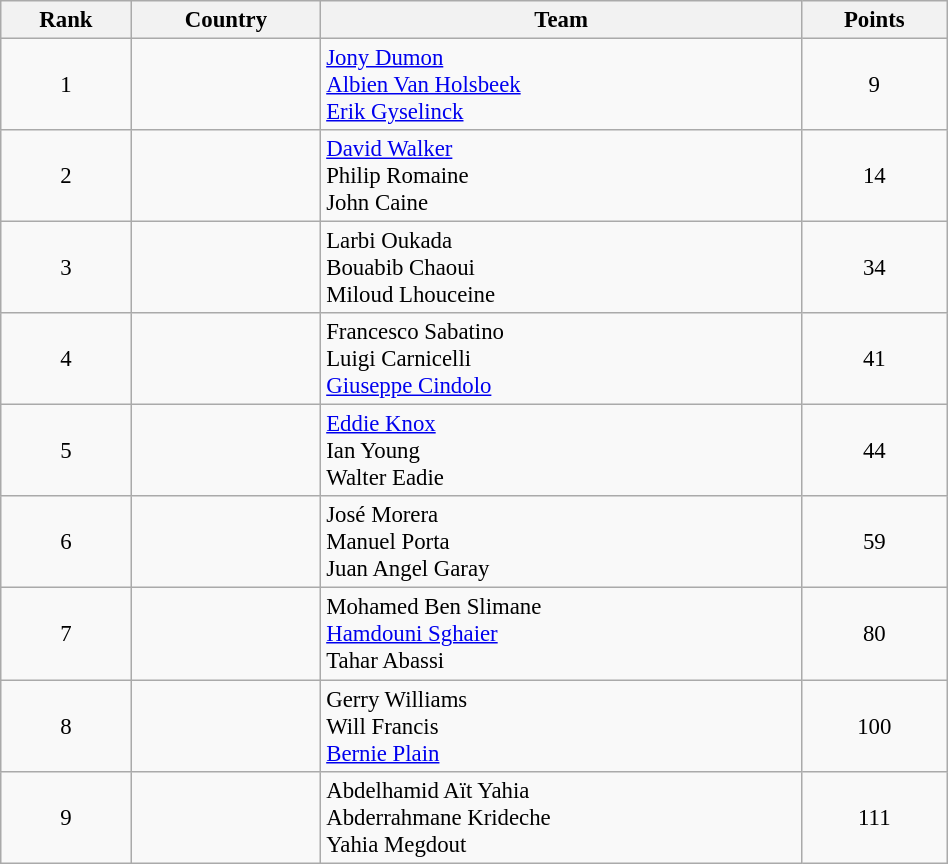<table class="wikitable sortable" style=" text-align:center; font-size:95%;" width="50%">
<tr>
<th>Rank</th>
<th>Country</th>
<th>Team</th>
<th>Points</th>
</tr>
<tr>
<td align=center>1</td>
<td align=left></td>
<td align=left><a href='#'>Jony Dumon</a><br><a href='#'>Albien Van Holsbeek</a><br><a href='#'>Erik Gyselinck</a></td>
<td>9</td>
</tr>
<tr>
<td align=center>2</td>
<td align=left></td>
<td align=left><a href='#'>David Walker</a><br>Philip Romaine<br>John Caine</td>
<td>14</td>
</tr>
<tr>
<td align=center>3</td>
<td align=left></td>
<td align=left>Larbi Oukada<br>Bouabib Chaoui<br>Miloud Lhouceine</td>
<td>34</td>
</tr>
<tr>
<td align=center>4</td>
<td align=left></td>
<td align=left>Francesco Sabatino<br>Luigi Carnicelli<br><a href='#'>Giuseppe Cindolo</a></td>
<td>41</td>
</tr>
<tr>
<td align=center>5</td>
<td align=left></td>
<td align=left><a href='#'>Eddie Knox</a><br>Ian Young<br>Walter Eadie</td>
<td>44</td>
</tr>
<tr>
<td align=center>6</td>
<td align=left></td>
<td align=left>José Morera<br>Manuel Porta<br>Juan Angel Garay</td>
<td>59</td>
</tr>
<tr>
<td align=center>7</td>
<td align=left></td>
<td align=left>Mohamed Ben Slimane<br><a href='#'>Hamdouni Sghaier</a><br>Tahar Abassi</td>
<td>80</td>
</tr>
<tr>
<td align=center>8</td>
<td align=left></td>
<td align=left>Gerry Williams<br>Will Francis<br><a href='#'>Bernie Plain</a></td>
<td>100</td>
</tr>
<tr>
<td align=center>9</td>
<td align=left></td>
<td align=left>Abdelhamid Aït Yahia<br>Abderrahmane Krideche<br>Yahia Megdout</td>
<td>111</td>
</tr>
</table>
